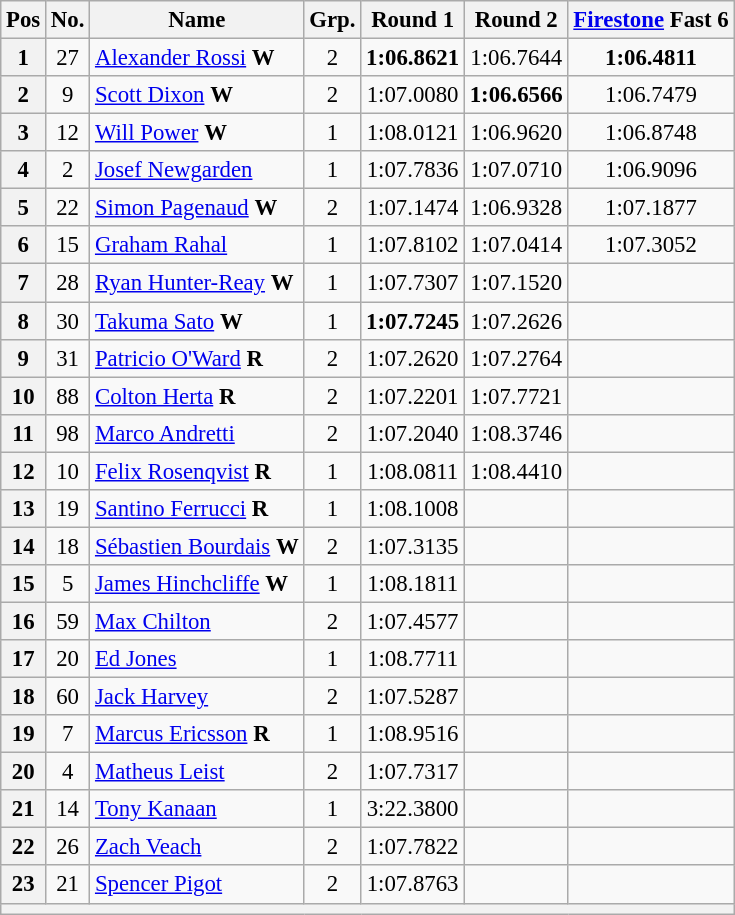<table class="wikitable sortable" style="text-align:center; font-size: 95%;">
<tr>
<th>Pos</th>
<th>No.</th>
<th>Name</th>
<th>Grp.</th>
<th>Round 1</th>
<th>Round 2</th>
<th><a href='#'>Firestone</a> Fast 6</th>
</tr>
<tr>
<th scope="row">1</th>
<td>27</td>
<td align="left"> <a href='#'>Alexander Rossi</a> <strong><span>W</span></strong></td>
<td>2</td>
<td><strong>1:06.8621</strong></td>
<td>1:06.7644</td>
<td><strong>1:06.4811</strong></td>
</tr>
<tr>
<th scope="row">2</th>
<td>9</td>
<td align="left"> <a href='#'>Scott Dixon</a> <strong><span>W</span></strong></td>
<td>2</td>
<td>1:07.0080</td>
<td><strong>1:06.6566</strong></td>
<td>1:06.7479</td>
</tr>
<tr>
<th scope="row">3</th>
<td>12</td>
<td align="left"> <a href='#'>Will Power</a> <strong><span>W</span></strong></td>
<td>1</td>
<td>1:08.0121</td>
<td>1:06.9620</td>
<td>1:06.8748</td>
</tr>
<tr>
<th scope="row">4</th>
<td>2</td>
<td align="left"> <a href='#'>Josef Newgarden</a></td>
<td>1</td>
<td>1:07.7836</td>
<td>1:07.0710</td>
<td>1:06.9096</td>
</tr>
<tr>
<th scope="row">5</th>
<td>22</td>
<td align="left"> <a href='#'>Simon Pagenaud</a> <strong><span>W</span></strong></td>
<td>2</td>
<td>1:07.1474</td>
<td>1:06.9328</td>
<td>1:07.1877</td>
</tr>
<tr>
<th scope="row">6</th>
<td>15</td>
<td align="left"> <a href='#'>Graham Rahal</a></td>
<td>1</td>
<td>1:07.8102</td>
<td>1:07.0414</td>
<td>1:07.3052</td>
</tr>
<tr>
<th scope="row">7</th>
<td>28</td>
<td align="left"> <a href='#'>Ryan Hunter-Reay</a> <strong><span>W</span></strong></td>
<td>1</td>
<td>1:07.7307</td>
<td>1:07.1520</td>
<td></td>
</tr>
<tr>
<th scope="row">8</th>
<td>30</td>
<td align="left"> <a href='#'>Takuma Sato</a> <strong><span>W</span></strong></td>
<td>1</td>
<td><strong>1:07.7245</strong></td>
<td>1:07.2626</td>
<td></td>
</tr>
<tr>
<th scope="row">9</th>
<td>31</td>
<td align="left"> <a href='#'>Patricio O'Ward</a> <strong><span>R</span></strong></td>
<td>2</td>
<td>1:07.2620</td>
<td>1:07.2764</td>
<td></td>
</tr>
<tr>
<th>10</th>
<td>88</td>
<td align="left"> <a href='#'>Colton Herta</a> <strong><span>R</span></strong></td>
<td>2</td>
<td>1:07.2201</td>
<td>1:07.7721</td>
<td></td>
</tr>
<tr>
<th scope="row">11</th>
<td>98</td>
<td align="left"> <a href='#'>Marco Andretti</a></td>
<td>2</td>
<td>1:07.2040</td>
<td>1:08.3746</td>
<td></td>
</tr>
<tr>
<th scope="row">12</th>
<td>10</td>
<td align="left"> <a href='#'>Felix Rosenqvist</a> <strong><span>R</span></strong></td>
<td>1</td>
<td>1:08.0811</td>
<td>1:08.4410</td>
<td></td>
</tr>
<tr>
<th scope="row">13</th>
<td>19</td>
<td align="left"> <a href='#'>Santino Ferrucci</a> <strong><span>R</span></strong></td>
<td>1</td>
<td>1:08.1008</td>
<td></td>
<td></td>
</tr>
<tr>
<th scope="row">14</th>
<td>18</td>
<td align="left"> <a href='#'>Sébastien Bourdais</a> <strong><span>W</span></strong></td>
<td>2</td>
<td>1:07.3135</td>
<td></td>
<td></td>
</tr>
<tr>
<th scope="row">15</th>
<td>5</td>
<td align="left"> <a href='#'>James Hinchcliffe</a> <strong><span>W</span></strong></td>
<td>1</td>
<td>1:08.1811</td>
<td></td>
<td></td>
</tr>
<tr>
<th>16</th>
<td>59</td>
<td align="left"> <a href='#'>Max Chilton</a></td>
<td>2</td>
<td>1:07.4577</td>
<td></td>
<td></td>
</tr>
<tr>
<th scope="row">17</th>
<td>20</td>
<td align="left"> <a href='#'>Ed Jones</a></td>
<td>1</td>
<td>1:08.7711</td>
<td></td>
<td></td>
</tr>
<tr>
<th>18</th>
<td>60</td>
<td align="left"> <a href='#'>Jack Harvey</a></td>
<td>2</td>
<td>1:07.5287</td>
<td></td>
<td></td>
</tr>
<tr>
<th scope="row">19</th>
<td>7</td>
<td align="left"> <a href='#'>Marcus Ericsson</a> <strong><span>R</span></strong></td>
<td>1</td>
<td>1:08.9516</td>
<td></td>
<td></td>
</tr>
<tr>
<th scope="row">20</th>
<td>4</td>
<td align="left"> <a href='#'>Matheus Leist</a></td>
<td>2</td>
<td>1:07.7317</td>
<td></td>
<td></td>
</tr>
<tr>
<th scope="row">21</th>
<td>14</td>
<td align="left"> <a href='#'>Tony Kanaan</a></td>
<td>1</td>
<td>3:22.3800</td>
<td></td>
<td></td>
</tr>
<tr>
<th scope="row">22</th>
<td>26</td>
<td align="left"> <a href='#'>Zach Veach</a></td>
<td>2</td>
<td>1:07.7822</td>
<td></td>
<td></td>
</tr>
<tr>
<th>23</th>
<td>21</td>
<td align="left"> <a href='#'>Spencer Pigot</a></td>
<td>2</td>
<td>1:07.8763</td>
<td></td>
<td></td>
</tr>
<tr>
<th colspan="11"></th>
</tr>
</table>
